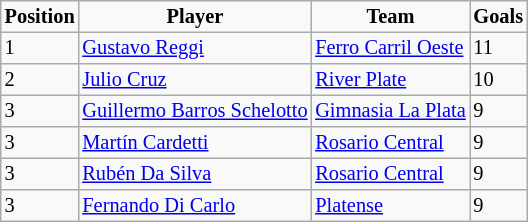<table border="2" cellpadding="2" cellspacing="0" style="margin: 0; background: #f9f9f9; border: 1px #aaa solid; border-collapse: collapse; font-size: 85%;">
<tr>
<th>Position</th>
<th>Player</th>
<th>Team</th>
<th>Goals</th>
</tr>
<tr>
<td>1</td>
<td><a href='#'>Gustavo Reggi</a></td>
<td><a href='#'>Ferro Carril Oeste</a></td>
<td>11</td>
</tr>
<tr>
<td>2</td>
<td><a href='#'>Julio Cruz</a></td>
<td><a href='#'>River Plate</a></td>
<td>10</td>
</tr>
<tr>
<td>3</td>
<td><a href='#'>Guillermo Barros Schelotto</a></td>
<td><a href='#'>Gimnasia La Plata</a></td>
<td>9</td>
</tr>
<tr>
<td>3</td>
<td><a href='#'>Martín Cardetti</a></td>
<td><a href='#'>Rosario Central</a></td>
<td>9</td>
</tr>
<tr>
<td>3</td>
<td><a href='#'>Rubén Da Silva</a></td>
<td><a href='#'>Rosario Central</a></td>
<td>9</td>
</tr>
<tr>
<td>3</td>
<td><a href='#'>Fernando Di Carlo</a></td>
<td><a href='#'>Platense</a></td>
<td>9</td>
</tr>
</table>
